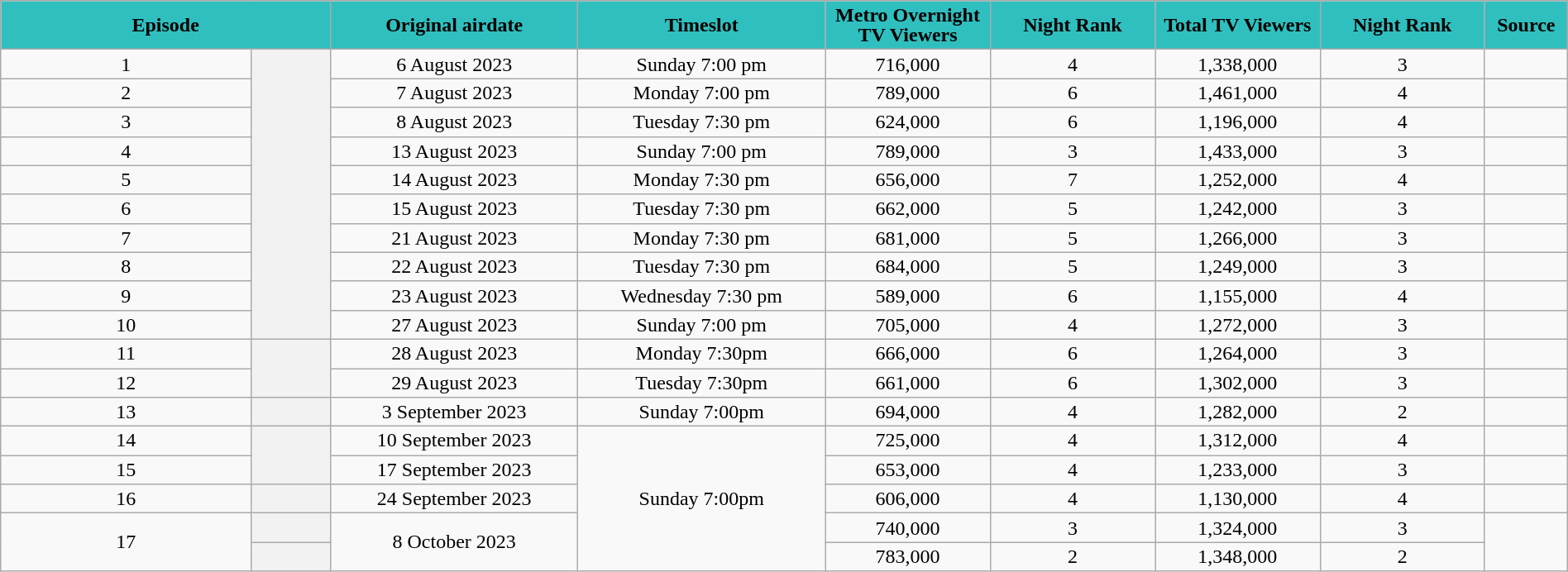<table class="wikitable plainrowheaders" style="text-align:center; line-height:16px; width:100%">
<tr>
<th scope="col" style="background:#30BFBF; width:20%" colspan="2">Episode</th>
<th scope="col" style="background:#30BFBF; width:15%">Original airdate</th>
<th scope="col" style="background:#30BFBF; width:15%">Timeslot</th>
<th scope="col" style="background:#30BFBF; width:10%">Metro Overnight TV Viewers</th>
<th scope="col" style="background:#30BFBF; width:10%">Night Rank</th>
<th scope="col" style="background:#30BFBF; width:10%">Total TV Viewers</th>
<th scope="col" style="background:#30BFBF; width:10%">Night Rank</th>
<th scope="col" style="background:#30BFBF; width:05%">Source</th>
</tr>
<tr>
<td>1</td>
<th rowspan="10" scope="row"></th>
<td>6 August 2023</td>
<td>Sunday 7:00 pm</td>
<td>716,000</td>
<td>4</td>
<td>1,338,000</td>
<td>3</td>
<td></td>
</tr>
<tr>
<td>2</td>
<td>7 August 2023</td>
<td>Monday 7:00 pm</td>
<td>789,000</td>
<td>6</td>
<td>1,461,000</td>
<td>4</td>
<td></td>
</tr>
<tr>
<td>3</td>
<td>8 August 2023</td>
<td>Tuesday 7:30 pm</td>
<td>624,000</td>
<td>6</td>
<td>1,196,000</td>
<td>4</td>
<td></td>
</tr>
<tr>
<td>4</td>
<td>13 August 2023</td>
<td>Sunday 7:00 pm</td>
<td>789,000</td>
<td>3</td>
<td>1,433,000</td>
<td>3</td>
<td></td>
</tr>
<tr>
<td>5</td>
<td>14 August 2023</td>
<td>Monday 7:30 pm</td>
<td>656,000</td>
<td>7</td>
<td>1,252,000</td>
<td>4</td>
<td></td>
</tr>
<tr>
<td>6</td>
<td>15 August 2023</td>
<td>Tuesday 7:30 pm</td>
<td>662,000</td>
<td>5</td>
<td>1,242,000</td>
<td>3</td>
<td></td>
</tr>
<tr>
<td>7</td>
<td>21 August 2023</td>
<td>Monday 7:30 pm</td>
<td>681,000</td>
<td>5</td>
<td>1,266,000</td>
<td>3</td>
<td></td>
</tr>
<tr>
<td>8</td>
<td>22 August 2023</td>
<td>Tuesday 7:30 pm</td>
<td>684,000</td>
<td>5</td>
<td>1,249,000</td>
<td>3</td>
<td></td>
</tr>
<tr>
<td>9</td>
<td>23 August 2023</td>
<td>Wednesday 7:30 pm</td>
<td>589,000</td>
<td>6</td>
<td>1,155,000</td>
<td>4</td>
<td></td>
</tr>
<tr>
<td>10</td>
<td>27 August 2023</td>
<td>Sunday 7:00 pm</td>
<td>705,000</td>
<td>4</td>
<td>1,272,000</td>
<td>3</td>
<td></td>
</tr>
<tr>
<td>11</td>
<th scope="row" rowspan=2></th>
<td>28 August 2023</td>
<td>Monday 7:30pm</td>
<td>666,000</td>
<td>6</td>
<td>1,264,000</td>
<td>3</td>
<td></td>
</tr>
<tr>
<td>12</td>
<td>29 August 2023</td>
<td>Tuesday 7:30pm</td>
<td>661,000</td>
<td>6</td>
<td>1,302,000</td>
<td>3</td>
<td></td>
</tr>
<tr>
<td>13</td>
<th scope="row"></th>
<td>3 September 2023</td>
<td>Sunday 7:00pm</td>
<td>694,000</td>
<td>4</td>
<td>1,282,000</td>
<td>2</td>
<td></td>
</tr>
<tr>
<td>14</td>
<th scope="row" rowspan=2></th>
<td>10 September 2023</td>
<td rowspan=5>Sunday 7:00pm</td>
<td>725,000</td>
<td>4</td>
<td>1,312,000</td>
<td>4</td>
<td></td>
</tr>
<tr>
<td>15</td>
<td>17 September 2023</td>
<td>653,000</td>
<td>4</td>
<td>1,233,000</td>
<td>3</td>
<td></td>
</tr>
<tr>
<td>16</td>
<th scope="row"></th>
<td>24 September 2023</td>
<td>606,000</td>
<td>4</td>
<td>1,130,000</td>
<td>4</td>
<td></td>
</tr>
<tr>
<td rowspan="2">17</td>
<th scope="row"></th>
<td rowspan="2">8 October 2023</td>
<td>740,000</td>
<td>3</td>
<td>1,324,000</td>
<td>3</td>
<td rowspan="2"></td>
</tr>
<tr>
<th scope="row"></th>
<td>783,000</td>
<td>2</td>
<td>1,348,000</td>
<td>2</td>
</tr>
</table>
